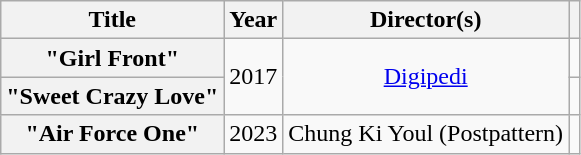<table class="wikitable plainrowheaders" style="text-align:center">
<tr>
<th scope="col">Title</th>
<th scope="col">Year</th>
<th scope="col">Director(s)</th>
<th scope="col"></th>
</tr>
<tr>
<th scope="row">"Girl Front"</th>
<td rowspan="2">2017</td>
<td rowspan="2"><a href='#'>Digipedi</a></td>
<td></td>
</tr>
<tr>
<th scope="row">"Sweet Crazy Love"</th>
<td></td>
</tr>
<tr>
<th scope="row">"Air Force One"</th>
<td>2023</td>
<td>Chung Ki Youl (Postpattern)</td>
<td></td>
</tr>
</table>
